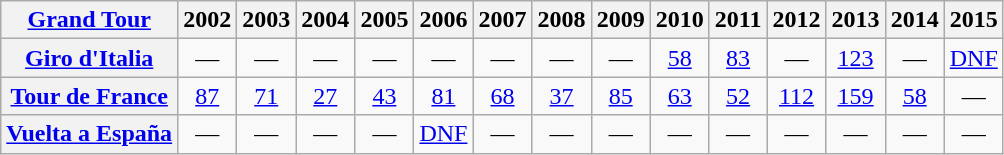<table class="wikitable plainrowheaders">
<tr>
<th scope="col"><a href='#'>Grand Tour</a></th>
<th scope="col">2002</th>
<th scope="col">2003</th>
<th scope="col">2004</th>
<th scope="col">2005</th>
<th scope="col">2006</th>
<th scope="col">2007</th>
<th scope="col">2008</th>
<th scope="col">2009</th>
<th scope="col">2010</th>
<th scope="col">2011</th>
<th scope="col">2012</th>
<th scope="col">2013</th>
<th scope="col">2014</th>
<th scope="col">2015</th>
</tr>
<tr style="text-align:center;">
<th scope="row"> <a href='#'>Giro d'Italia</a></th>
<td>—</td>
<td>—</td>
<td>—</td>
<td>—</td>
<td>—</td>
<td>—</td>
<td>—</td>
<td>—</td>
<td><a href='#'>58</a></td>
<td><a href='#'>83</a></td>
<td>—</td>
<td><a href='#'>123</a></td>
<td>—</td>
<td><a href='#'>DNF</a></td>
</tr>
<tr style="text-align:center;">
<th scope="row"> <a href='#'>Tour de France</a></th>
<td><a href='#'>87</a></td>
<td><a href='#'>71</a></td>
<td><a href='#'>27</a></td>
<td><a href='#'>43</a></td>
<td><a href='#'>81</a></td>
<td><a href='#'>68</a></td>
<td><a href='#'>37</a></td>
<td><a href='#'>85</a></td>
<td><a href='#'>63</a></td>
<td><a href='#'>52</a></td>
<td><a href='#'>112</a></td>
<td><a href='#'>159</a></td>
<td><a href='#'>58</a></td>
<td>—</td>
</tr>
<tr style="text-align:center;">
<th scope="row"> <a href='#'>Vuelta a España</a></th>
<td>—</td>
<td>—</td>
<td>—</td>
<td>—</td>
<td><a href='#'>DNF</a></td>
<td>—</td>
<td>—</td>
<td>—</td>
<td>—</td>
<td>—</td>
<td>—</td>
<td>—</td>
<td>—</td>
<td>—</td>
</tr>
</table>
